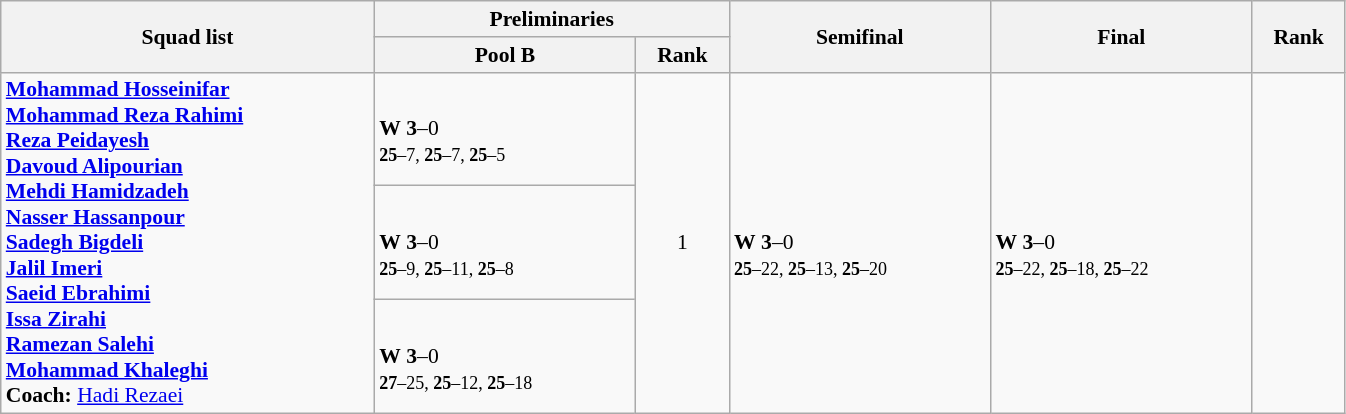<table class="wikitable" width="71%" style="text-align:left; font-size:90%">
<tr>
<th rowspan="2" width="20%">Squad list</th>
<th colspan="2">Preliminaries</th>
<th rowspan="2" width="14%">Semifinal</th>
<th rowspan="2" width="14%">Final</th>
<th rowspan="2" width="5%">Rank</th>
</tr>
<tr>
<th width="14%">Pool B</th>
<th width="5%">Rank</th>
</tr>
<tr>
<td rowspan="3"><strong><a href='#'>Mohammad Hosseinifar</a><br><a href='#'>Mohammad Reza Rahimi</a><br><a href='#'>Reza Peidayesh</a><br><a href='#'>Davoud Alipourian</a><br><a href='#'>Mehdi Hamidzadeh</a><br><a href='#'>Nasser Hassanpour</a><br><a href='#'>Sadegh Bigdeli</a><br><a href='#'>Jalil Imeri</a><br><a href='#'>Saeid Ebrahimi</a><br><a href='#'>Issa Zirahi</a><br><a href='#'>Ramezan Salehi</a><br><a href='#'>Mohammad Khaleghi</a><br>Coach:</strong> <a href='#'>Hadi Rezaei</a></td>
<td><br><strong>W</strong> <strong>3</strong>–0<br><small><strong>25</strong>–7, <strong>25</strong>–7, <strong>25</strong>–5</small></td>
<td rowspan="3" align=center>1 <strong></strong></td>
<td rowspan="3"><br><strong>W</strong> <strong>3</strong>–0<br><small><strong>25</strong>–22, <strong>25</strong>–13, <strong>25</strong>–20</small></td>
<td rowspan="3"><br><strong>W</strong> <strong>3</strong>–0<br><small><strong>25</strong>–22, <strong>25</strong>–18, <strong>25</strong>–22</small></td>
<td rowspan="3" align="center"></td>
</tr>
<tr>
<td><br><strong>W</strong> <strong>3</strong>–0<br><small><strong>25</strong>–9, <strong>25</strong>–11, <strong>25</strong>–8</small></td>
</tr>
<tr>
<td><br><strong>W</strong> <strong>3</strong>–0<br><small><strong>27</strong>–25, <strong>25</strong>–12, <strong>25</strong>–18</small></td>
</tr>
</table>
